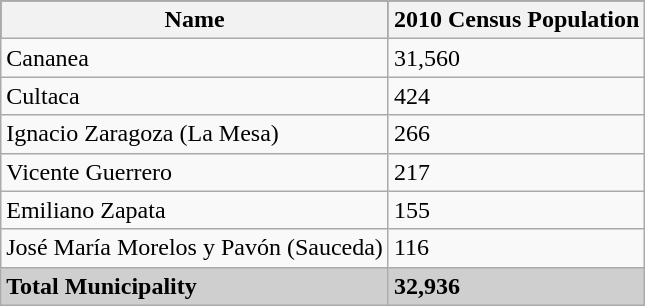<table class="wikitable">
<tr style="background:#000000; color:black;">
<th><strong>Name</strong></th>
<th><strong>2010 Census Population</strong></th>
</tr>
<tr>
<td>Cananea</td>
<td>31,560</td>
</tr>
<tr>
<td>Cultaca</td>
<td>424</td>
</tr>
<tr>
<td>Ignacio Zaragoza (La Mesa)</td>
<td>266</td>
</tr>
<tr>
<td>Vicente Guerrero</td>
<td>217</td>
</tr>
<tr>
<td>Emiliano Zapata</td>
<td>155</td>
</tr>
<tr>
<td>José María Morelos y Pavón (Sauceda)</td>
<td>116</td>
</tr>
<tr style="background:#CFCFCF;">
<td><strong>Total Municipality</strong></td>
<td><strong>32,936</strong></td>
</tr>
</table>
